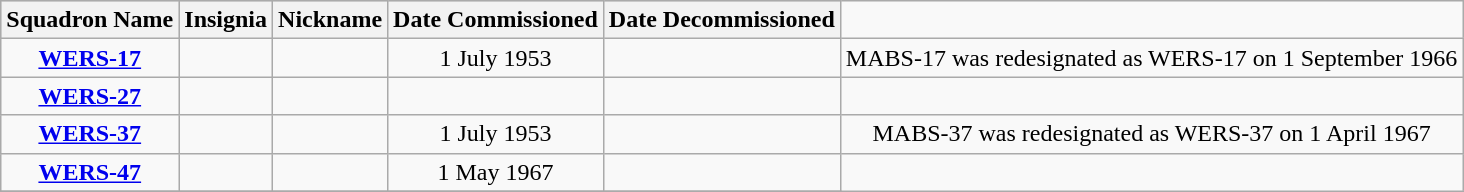<table class="wikitable" style="text-align:center;">
<tr bgcolor="#CCCCCC">
<th>Squadron Name</th>
<th>Insignia</th>
<th>Nickname</th>
<th>Date Commissioned</th>
<th>Date Decommissioned</th>
</tr>
<tr>
<td><strong><a href='#'>WERS-17</a></strong></td>
<td></td>
<td></td>
<td>1 July 1953</td>
<td></td>
<td>MABS-17 was redesignated as WERS-17 on 1 September 1966</td>
</tr>
<tr>
<td><strong><a href='#'>WERS-27</a></strong></td>
<td></td>
<td></td>
<td></td>
<td></td>
</tr>
<tr>
<td><strong><a href='#'>WERS-37</a></strong></td>
<td></td>
<td></td>
<td>1 July 1953</td>
<td></td>
<td>MABS-37 was redesignated as WERS-37 on 1 April 1967</td>
</tr>
<tr>
<td><strong><a href='#'>WERS-47</a></strong></td>
<td></td>
<td></td>
<td>1 May 1967</td>
<td></td>
</tr>
<tr>
</tr>
</table>
